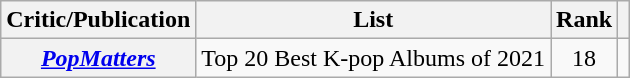<table class="wikitable plainrowheaders">
<tr>
<th>Critic/Publication</th>
<th scope="col" class="unsortable">List</th>
<th data-sort-type="number">Rank</th>
<th scope="col" class="unsortable"></th>
</tr>
<tr>
<th scope="row" rowspan="2"><em><a href='#'>PopMatters</a></em></th>
<td>Top 20 Best K-pop Albums of 2021</td>
<td style="text-align:center;">18</td>
<td style="text-align:center;"></td>
</tr>
</table>
